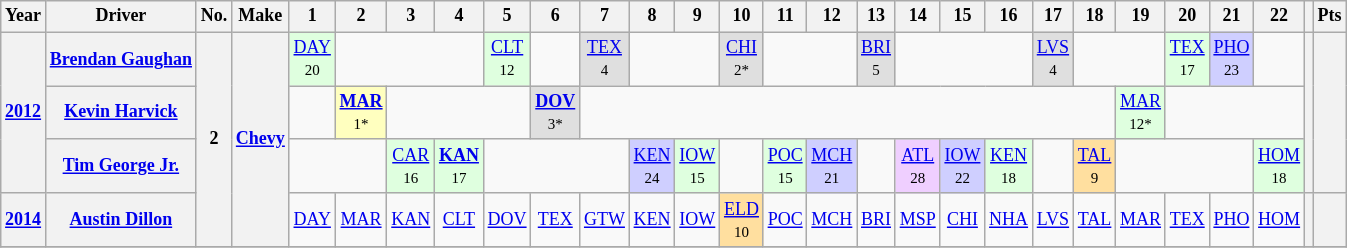<table class="wikitable" style="text-align:center; font-size:75%">
<tr>
<th>Year</th>
<th>Driver</th>
<th>No.</th>
<th>Make</th>
<th>1</th>
<th>2</th>
<th>3</th>
<th>4</th>
<th>5</th>
<th>6</th>
<th>7</th>
<th>8</th>
<th>9</th>
<th>10</th>
<th>11</th>
<th>12</th>
<th>13</th>
<th>14</th>
<th>15</th>
<th>16</th>
<th>17</th>
<th>18</th>
<th>19</th>
<th>20</th>
<th>21</th>
<th>22</th>
<th></th>
<th>Pts</th>
</tr>
<tr>
<th rowspan=3><a href='#'>2012</a></th>
<th><a href='#'>Brendan Gaughan</a></th>
<th rowspan=4>2</th>
<th rowspan=4><a href='#'>Chevy</a></th>
<td style="background:#DFFFDF;"><a href='#'>DAY</a><br><small>20</small></td>
<td colspan=3></td>
<td style="background:#DFFFDF;"><a href='#'>CLT</a><br><small>12</small></td>
<td></td>
<td style="background:#DFDFDF;"><a href='#'>TEX</a><br><small>4</small></td>
<td colspan=2></td>
<td style="background:#DFDFDF;"><a href='#'>CHI</a><br><small>2*</small></td>
<td colspan=2></td>
<td style="background:#DFDFDF;"><a href='#'>BRI</a><br><small>5</small></td>
<td colspan=3></td>
<td style="background:#DFDFDF;"><a href='#'>LVS</a><br><small>4</small></td>
<td colspan=2></td>
<td style="background:#DFFFDF;"><a href='#'>TEX</a><br><small>17</small></td>
<td style="background:#CFCFFF;"><a href='#'>PHO</a><br><small>23</small></td>
<td></td>
<th rowspan=3></th>
<th rowspan=3></th>
</tr>
<tr>
<th><a href='#'>Kevin Harvick</a></th>
<td></td>
<td style="background:#FFFFBF;"><strong><a href='#'>MAR</a></strong><br><small>1*</small></td>
<td colspan=3></td>
<td style="background:#DFDFDF;"><strong><a href='#'>DOV</a></strong><br><small>3*</small></td>
<td colspan=12></td>
<td style="background:#DFFFDF;"><a href='#'>MAR</a><br><small>12*</small></td>
<td colspan=3></td>
</tr>
<tr>
<th><a href='#'>Tim George Jr.</a></th>
<td colspan=2></td>
<td style="background:#DFFFDF;"><a href='#'>CAR</a><br><small>16</small></td>
<td style="background:#DFFFDF;"><strong><a href='#'>KAN</a></strong><br><small>17</small></td>
<td colspan=3></td>
<td style="background:#CFCFFF;"><a href='#'>KEN</a><br><small>24</small></td>
<td style="background:#DFFFDF;"><a href='#'>IOW</a><br><small>15</small></td>
<td></td>
<td style="background:#DFFFDF;"><a href='#'>POC</a><br><small>15</small></td>
<td style="background:#CFCFFF;"><a href='#'>MCH</a><br><small>21</small></td>
<td></td>
<td style="background:#EFCFFF;"><a href='#'>ATL</a><br><small>28</small></td>
<td style="background:#CFCFFF;"><a href='#'>IOW</a><br><small>22</small></td>
<td style="background:#DFFFDF;"><a href='#'>KEN</a><br><small>18</small></td>
<td></td>
<td style="background:#FFDF9F;"><a href='#'>TAL</a><br><small>9</small></td>
<td colspan=3></td>
<td style="background:#DFFFDF;"><a href='#'>HOM</a><br><small>18</small></td>
</tr>
<tr>
<th><a href='#'>2014</a></th>
<th><a href='#'>Austin Dillon</a></th>
<td><a href='#'>DAY</a></td>
<td><a href='#'>MAR</a></td>
<td><a href='#'>KAN</a></td>
<td><a href='#'>CLT</a></td>
<td><a href='#'>DOV</a></td>
<td><a href='#'>TEX</a></td>
<td><a href='#'>GTW</a></td>
<td><a href='#'>KEN</a></td>
<td><a href='#'>IOW</a></td>
<td style="background:#FFDF9F;"><a href='#'>ELD</a><br><small>10</small></td>
<td><a href='#'>POC</a></td>
<td><a href='#'>MCH</a></td>
<td><a href='#'>BRI</a></td>
<td><a href='#'>MSP</a></td>
<td><a href='#'>CHI</a></td>
<td><a href='#'>NHA</a></td>
<td><a href='#'>LVS</a></td>
<td><a href='#'>TAL</a></td>
<td><a href='#'>MAR</a></td>
<td><a href='#'>TEX</a></td>
<td><a href='#'>PHO</a></td>
<td><a href='#'>HOM</a></td>
<th></th>
<th></th>
</tr>
<tr>
</tr>
</table>
